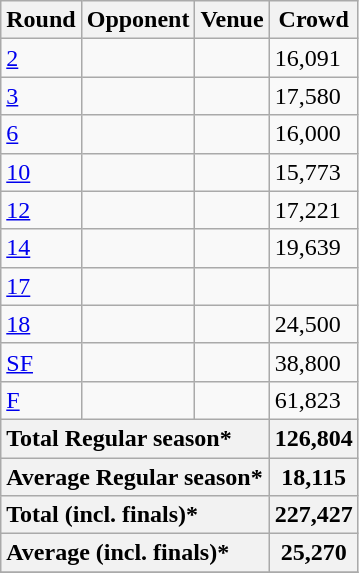<table class="wikitable">
<tr>
<th>Round</th>
<th>Opponent</th>
<th>Venue</th>
<th>Crowd</th>
</tr>
<tr>
<td><a href='#'>2</a></td>
<td></td>
<td></td>
<td>16,091</td>
</tr>
<tr>
<td><a href='#'>3</a></td>
<td></td>
<td></td>
<td>17,580</td>
</tr>
<tr>
<td><a href='#'>6</a></td>
<td></td>
<td></td>
<td>16,000</td>
</tr>
<tr>
<td><a href='#'>10</a></td>
<td></td>
<td></td>
<td>15,773</td>
</tr>
<tr>
<td><a href='#'>12</a></td>
<td></td>
<td></td>
<td>17,221</td>
</tr>
<tr>
<td><a href='#'>14</a></td>
<td></td>
<td></td>
<td>19,639</td>
</tr>
<tr>
<td><a href='#'>17</a></td>
<td></td>
<td></td>
<td></td>
</tr>
<tr>
<td><a href='#'>18</a></td>
<td></td>
<td></td>
<td>24,500</td>
</tr>
<tr>
<td><a href='#'>SF</a></td>
<td></td>
<td></td>
<td>38,800</td>
</tr>
<tr>
<td><a href='#'>F</a></td>
<td></td>
<td></td>
<td>61,823</td>
</tr>
<tr>
<th style="text-align:left" colspan="3">Total Regular season*</th>
<th>126,804</th>
</tr>
<tr>
<th style="text-align:left" colspan="3">Average Regular season*</th>
<th>18,115</th>
</tr>
<tr>
<th style="text-align:left" colspan="3">Total (incl. finals)*</th>
<th>227,427</th>
</tr>
<tr>
<th style="text-align:left" colspan="3">Average (incl. finals)*</th>
<th>25,270</th>
</tr>
<tr>
</tr>
</table>
